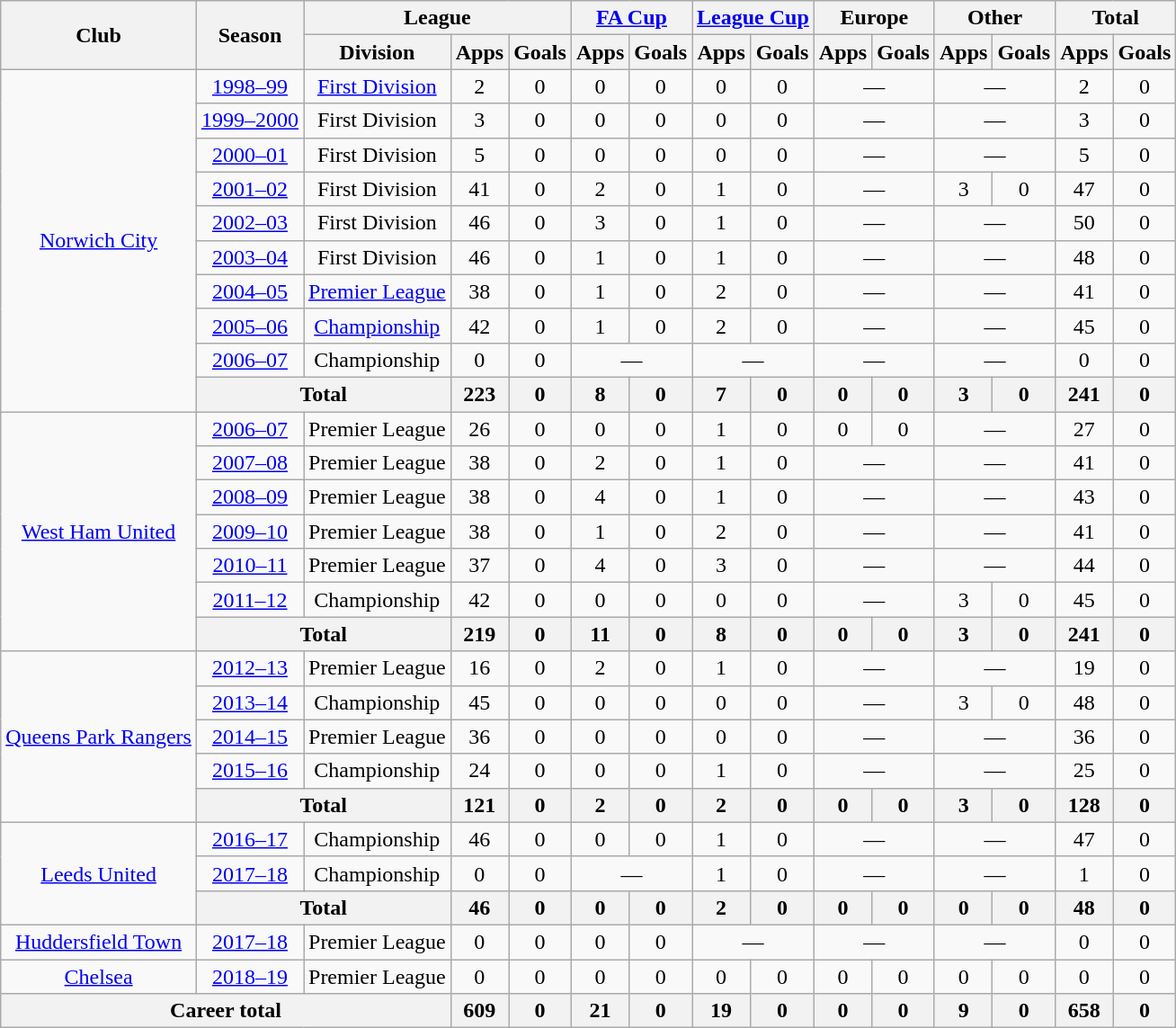<table class=wikitable style="text-align:center">
<tr>
<th rowspan="2">Club</th>
<th rowspan="2">Season</th>
<th colspan="3">League</th>
<th colspan="2"><a href='#'>FA Cup</a></th>
<th colspan="2"><a href='#'>League Cup</a></th>
<th colspan="2">Europe</th>
<th colspan="2">Other</th>
<th colspan="2">Total</th>
</tr>
<tr>
<th>Division</th>
<th>Apps</th>
<th>Goals</th>
<th>Apps</th>
<th>Goals</th>
<th>Apps</th>
<th>Goals</th>
<th>Apps</th>
<th>Goals</th>
<th>Apps</th>
<th>Goals</th>
<th>Apps</th>
<th>Goals</th>
</tr>
<tr>
<td rowspan="10"><a href='#'>Norwich City</a></td>
<td><a href='#'>1998–99</a></td>
<td><a href='#'>First Division</a></td>
<td>2</td>
<td>0</td>
<td>0</td>
<td>0</td>
<td>0</td>
<td>0</td>
<td colspan="2">—</td>
<td colspan="2">—</td>
<td>2</td>
<td>0</td>
</tr>
<tr>
<td><a href='#'>1999–2000</a></td>
<td>First Division</td>
<td>3</td>
<td>0</td>
<td>0</td>
<td>0</td>
<td>0</td>
<td>0</td>
<td colspan="2">—</td>
<td colspan="2">—</td>
<td>3</td>
<td>0</td>
</tr>
<tr>
<td><a href='#'>2000–01</a></td>
<td>First Division</td>
<td>5</td>
<td>0</td>
<td>0</td>
<td>0</td>
<td>0</td>
<td>0</td>
<td colspan="2">—</td>
<td colspan="2">—</td>
<td>5</td>
<td>0</td>
</tr>
<tr>
<td><a href='#'>2001–02</a></td>
<td>First Division</td>
<td>41</td>
<td>0</td>
<td>2</td>
<td>0</td>
<td>1</td>
<td>0</td>
<td colspan="2">—</td>
<td>3</td>
<td>0</td>
<td>47</td>
<td>0</td>
</tr>
<tr>
<td><a href='#'>2002–03</a></td>
<td>First Division</td>
<td>46</td>
<td>0</td>
<td>3</td>
<td>0</td>
<td>1</td>
<td>0</td>
<td colspan="2">—</td>
<td colspan="2">—</td>
<td>50</td>
<td>0</td>
</tr>
<tr>
<td><a href='#'>2003–04</a></td>
<td>First Division</td>
<td>46</td>
<td>0</td>
<td>1</td>
<td>0</td>
<td>1</td>
<td>0</td>
<td colspan="2">—</td>
<td colspan="2">—</td>
<td>48</td>
<td>0</td>
</tr>
<tr>
<td><a href='#'>2004–05</a></td>
<td><a href='#'>Premier League</a></td>
<td>38</td>
<td>0</td>
<td>1</td>
<td>0</td>
<td>2</td>
<td>0</td>
<td colspan="2">—</td>
<td colspan="2">—</td>
<td>41</td>
<td>0</td>
</tr>
<tr>
<td><a href='#'>2005–06</a></td>
<td><a href='#'>Championship</a></td>
<td>42</td>
<td>0</td>
<td>1</td>
<td>0</td>
<td>2</td>
<td>0</td>
<td colspan="2">—</td>
<td colspan="2">—</td>
<td>45</td>
<td>0</td>
</tr>
<tr>
<td><a href='#'>2006–07</a></td>
<td>Championship</td>
<td>0</td>
<td>0</td>
<td colspan="2">—</td>
<td colspan="2">—</td>
<td colspan="2">—</td>
<td colspan="2">—</td>
<td>0</td>
<td>0</td>
</tr>
<tr>
<th colspan="2">Total</th>
<th>223</th>
<th>0</th>
<th>8</th>
<th>0</th>
<th>7</th>
<th>0</th>
<th>0</th>
<th>0</th>
<th>3</th>
<th>0</th>
<th>241</th>
<th>0</th>
</tr>
<tr>
<td rowspan="7"><a href='#'>West Ham United</a></td>
<td><a href='#'>2006–07</a></td>
<td>Premier League</td>
<td>26</td>
<td>0</td>
<td>0</td>
<td>0</td>
<td>1</td>
<td>0</td>
<td>0</td>
<td>0</td>
<td colspan="2">—</td>
<td>27</td>
<td>0</td>
</tr>
<tr>
<td><a href='#'>2007–08</a></td>
<td>Premier League</td>
<td>38</td>
<td>0</td>
<td>2</td>
<td>0</td>
<td>1</td>
<td>0</td>
<td colspan="2">—</td>
<td colspan="2">—</td>
<td>41</td>
<td>0</td>
</tr>
<tr>
<td><a href='#'>2008–09</a></td>
<td>Premier League</td>
<td>38</td>
<td>0</td>
<td>4</td>
<td>0</td>
<td>1</td>
<td>0</td>
<td colspan="2">—</td>
<td colspan="2">—</td>
<td>43</td>
<td>0</td>
</tr>
<tr>
<td><a href='#'>2009–10</a></td>
<td>Premier League</td>
<td>38</td>
<td>0</td>
<td>1</td>
<td>0</td>
<td>2</td>
<td>0</td>
<td colspan="2">—</td>
<td colspan="2">—</td>
<td>41</td>
<td>0</td>
</tr>
<tr>
<td><a href='#'>2010–11</a></td>
<td>Premier League</td>
<td>37</td>
<td>0</td>
<td>4</td>
<td>0</td>
<td>3</td>
<td>0</td>
<td colspan="2">—</td>
<td colspan="2">—</td>
<td>44</td>
<td>0</td>
</tr>
<tr>
<td><a href='#'>2011–12</a></td>
<td>Championship</td>
<td>42</td>
<td>0</td>
<td>0</td>
<td>0</td>
<td>0</td>
<td>0</td>
<td colspan="2">—</td>
<td>3</td>
<td>0</td>
<td>45</td>
<td>0</td>
</tr>
<tr>
<th colspan="2">Total</th>
<th>219</th>
<th>0</th>
<th>11</th>
<th>0</th>
<th>8</th>
<th>0</th>
<th>0</th>
<th>0</th>
<th>3</th>
<th>0</th>
<th>241</th>
<th>0</th>
</tr>
<tr>
<td rowspan="5"><a href='#'>Queens Park Rangers</a></td>
<td><a href='#'>2012–13</a></td>
<td>Premier League</td>
<td>16</td>
<td>0</td>
<td>2</td>
<td>0</td>
<td>1</td>
<td>0</td>
<td colspan="2">—</td>
<td colspan="2">—</td>
<td>19</td>
<td>0</td>
</tr>
<tr>
<td><a href='#'>2013–14</a></td>
<td>Championship</td>
<td>45</td>
<td>0</td>
<td>0</td>
<td>0</td>
<td>0</td>
<td>0</td>
<td colspan="2">—</td>
<td>3</td>
<td>0</td>
<td>48</td>
<td>0</td>
</tr>
<tr>
<td><a href='#'>2014–15</a></td>
<td>Premier League</td>
<td>36</td>
<td>0</td>
<td>0</td>
<td>0</td>
<td>0</td>
<td>0</td>
<td colspan="2">—</td>
<td colspan="2">—</td>
<td>36</td>
<td>0</td>
</tr>
<tr>
<td><a href='#'>2015–16</a></td>
<td>Championship</td>
<td>24</td>
<td>0</td>
<td>0</td>
<td>0</td>
<td>1</td>
<td>0</td>
<td colspan="2">—</td>
<td colspan="2">—</td>
<td>25</td>
<td>0</td>
</tr>
<tr>
<th colspan="2">Total</th>
<th>121</th>
<th>0</th>
<th>2</th>
<th>0</th>
<th>2</th>
<th>0</th>
<th>0</th>
<th>0</th>
<th>3</th>
<th>0</th>
<th>128</th>
<th>0</th>
</tr>
<tr>
<td rowspan="3"><a href='#'>Leeds United</a></td>
<td><a href='#'>2016–17</a></td>
<td>Championship</td>
<td>46</td>
<td>0</td>
<td>0</td>
<td>0</td>
<td>1</td>
<td>0</td>
<td colspan="2">—</td>
<td colspan="2">—</td>
<td>47</td>
<td>0</td>
</tr>
<tr>
<td><a href='#'>2017–18</a></td>
<td>Championship</td>
<td>0</td>
<td>0</td>
<td colspan="2">—</td>
<td>1</td>
<td>0</td>
<td colspan="2">—</td>
<td colspan="2">—</td>
<td>1</td>
<td>0</td>
</tr>
<tr>
<th colspan="2">Total</th>
<th>46</th>
<th>0</th>
<th>0</th>
<th>0</th>
<th>2</th>
<th>0</th>
<th>0</th>
<th>0</th>
<th>0</th>
<th>0</th>
<th>48</th>
<th>0</th>
</tr>
<tr>
<td><a href='#'>Huddersfield Town</a></td>
<td><a href='#'>2017–18</a></td>
<td>Premier League</td>
<td>0</td>
<td>0</td>
<td>0</td>
<td>0</td>
<td colspan="2">—</td>
<td colspan="2">—</td>
<td colspan="2">—</td>
<td>0</td>
<td>0</td>
</tr>
<tr>
<td><a href='#'>Chelsea</a></td>
<td><a href='#'>2018–19</a></td>
<td>Premier League</td>
<td>0</td>
<td>0</td>
<td>0</td>
<td>0</td>
<td>0</td>
<td>0</td>
<td>0</td>
<td>0</td>
<td>0</td>
<td>0</td>
<td>0</td>
<td>0</td>
</tr>
<tr>
<th colspan="3">Career total</th>
<th>609</th>
<th>0</th>
<th>21</th>
<th>0</th>
<th>19</th>
<th>0</th>
<th>0</th>
<th>0</th>
<th>9</th>
<th>0</th>
<th>658</th>
<th>0</th>
</tr>
</table>
